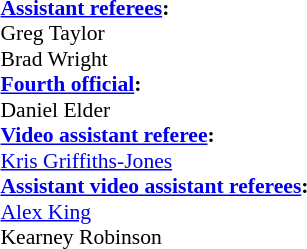<table style="width:100%; font-size:90%;">
<tr>
<td><br><strong><a href='#'>Assistant referees</a>:</strong>
<br>Greg Taylor
<br>Brad Wright
<br><strong><a href='#'>Fourth official</a>:</strong>
<br>Daniel Elder
<br><strong><a href='#'>Video assistant referee</a>:</strong>
<br><a href='#'>Kris Griffiths-Jones</a>
<br><strong><a href='#'>Assistant video assistant referees</a>:</strong>
<br><a href='#'>Alex King</a>
<br>Kearney Robinson</td>
</tr>
</table>
